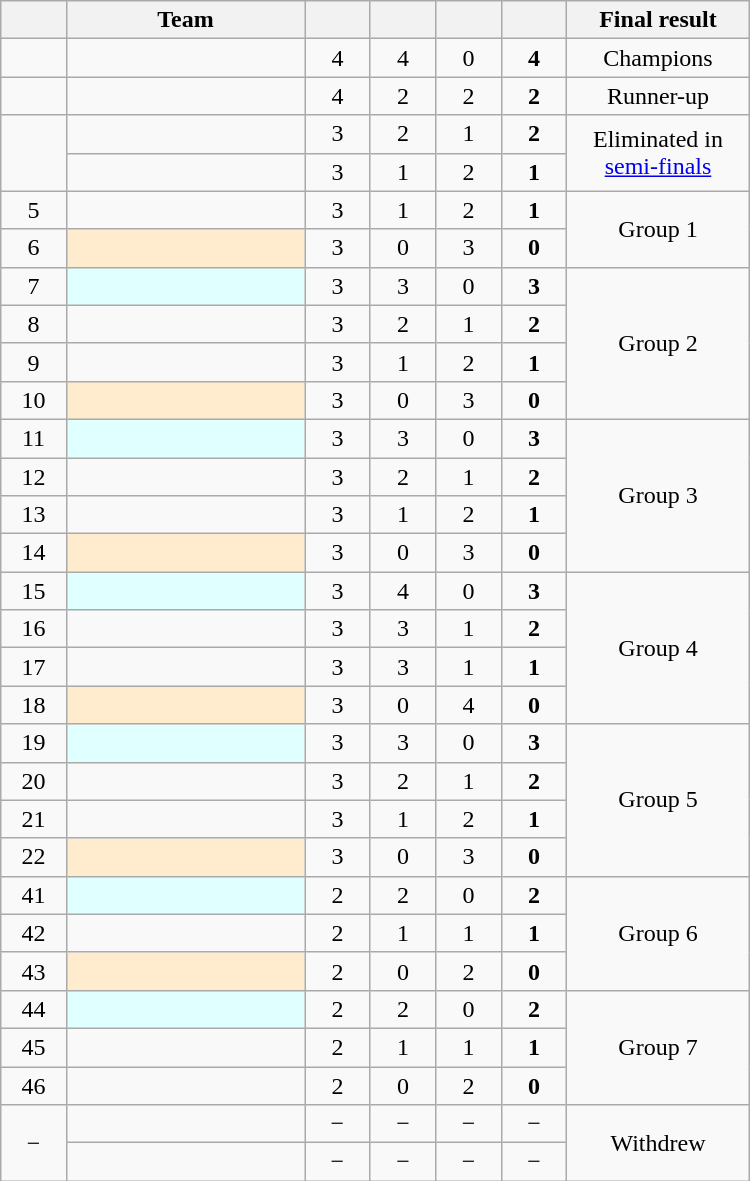<table class="wikitable" style="text-align:center" width="500">
<tr>
<th width="5.5%"></th>
<th width="20%">Team</th>
<th width="5.5%"></th>
<th width="5.5%"></th>
<th width="5.5%"></th>
<th width="5.5%"></th>
<th width="14%">Final result</th>
</tr>
<tr>
<td></td>
<td align="left"></td>
<td>4</td>
<td>4</td>
<td>0</td>
<td><strong>4</strong></td>
<td>Champions</td>
</tr>
<tr>
<td></td>
<td align="left"></td>
<td>4</td>
<td>2</td>
<td>2</td>
<td><strong>2</strong></td>
<td>Runner-up</td>
</tr>
<tr>
<td rowspan="2"></td>
<td align="left"></td>
<td>3</td>
<td>2</td>
<td>1</td>
<td><strong>2</strong></td>
<td rowspan="2">Eliminated in <a href='#'>semi-finals</a></td>
</tr>
<tr>
<td align="left"></td>
<td>3</td>
<td>1</td>
<td>2</td>
<td><strong>1</strong></td>
</tr>
<tr>
<td>5</td>
<td align="left"></td>
<td>3</td>
<td>1</td>
<td>2</td>
<td><strong>1</strong></td>
<td rowspan="2">Group 1</td>
</tr>
<tr>
<td>6</td>
<td align="left" bgcolor="#FFEBCD"></td>
<td>3</td>
<td>0</td>
<td>3</td>
<td><strong>0</strong></td>
</tr>
<tr>
<td>7</td>
<td align="left" bgcolor="#E0FFFF"></td>
<td>3</td>
<td>3</td>
<td>0</td>
<td><strong>3</strong></td>
<td rowspan="4">Group 2</td>
</tr>
<tr>
<td>8</td>
<td align="left"></td>
<td>3</td>
<td>2</td>
<td>1</td>
<td><strong>2</strong></td>
</tr>
<tr>
<td>9</td>
<td align="left"></td>
<td>3</td>
<td>1</td>
<td>2</td>
<td><strong>1</strong></td>
</tr>
<tr>
<td>10</td>
<td align="left" bgcolor="#FFEBCD"></td>
<td>3</td>
<td>0</td>
<td>3</td>
<td><strong>0</strong></td>
</tr>
<tr>
<td>11</td>
<td align="left" bgcolor="#E0FFFF"></td>
<td>3</td>
<td>3</td>
<td>0</td>
<td><strong>3</strong></td>
<td rowspan="4">Group 3</td>
</tr>
<tr>
<td>12</td>
<td align="left"></td>
<td>3</td>
<td>2</td>
<td>1</td>
<td><strong>2</strong></td>
</tr>
<tr>
<td>13</td>
<td align="left"></td>
<td>3</td>
<td>1</td>
<td>2</td>
<td><strong>1</strong></td>
</tr>
<tr>
<td>14</td>
<td align="left" bgcolor="#FFEBCD"></td>
<td>3</td>
<td>0</td>
<td>3</td>
<td><strong>0</strong></td>
</tr>
<tr>
<td>15</td>
<td align="left" bgcolor="#E0FFFF"></td>
<td>3</td>
<td>4</td>
<td>0</td>
<td><strong>3</strong></td>
<td rowspan="4">Group 4</td>
</tr>
<tr>
<td>16</td>
<td align="left"></td>
<td>3</td>
<td>3</td>
<td>1</td>
<td><strong>2</strong></td>
</tr>
<tr>
<td>17</td>
<td align="left"></td>
<td>3</td>
<td>3</td>
<td>1</td>
<td><strong>1</strong></td>
</tr>
<tr>
<td>18</td>
<td align="left" bgcolor="#FFEBCD"></td>
<td>3</td>
<td>0</td>
<td>4</td>
<td><strong>0</strong></td>
</tr>
<tr>
<td>19</td>
<td align="left" bgcolor="#E0FFFF"></td>
<td>3</td>
<td>3</td>
<td>0</td>
<td><strong>3</strong></td>
<td rowspan="4">Group 5</td>
</tr>
<tr>
<td>20</td>
<td align="left"></td>
<td>3</td>
<td>2</td>
<td>1</td>
<td><strong>2</strong></td>
</tr>
<tr>
<td>21</td>
<td align="left"></td>
<td>3</td>
<td>1</td>
<td>2</td>
<td><strong>1</strong></td>
</tr>
<tr>
<td>22</td>
<td align="left" bgcolor="#FFEBCD"></td>
<td>3</td>
<td>0</td>
<td>3</td>
<td><strong>0</strong></td>
</tr>
<tr>
<td>41</td>
<td align="left" bgcolor="#E0FFFF"></td>
<td>2</td>
<td>2</td>
<td>0</td>
<td><strong>2</strong></td>
<td rowspan="3">Group 6</td>
</tr>
<tr>
<td>42</td>
<td align="left"></td>
<td>2</td>
<td>1</td>
<td>1</td>
<td><strong>1</strong></td>
</tr>
<tr>
<td>43</td>
<td align="left" bgcolor="#FFEBCD"></td>
<td>2</td>
<td>0</td>
<td>2</td>
<td><strong>0</strong></td>
</tr>
<tr>
<td>44</td>
<td align="left" bgcolor="#E0FFFF"></td>
<td>2</td>
<td>2</td>
<td>0</td>
<td><strong>2</strong></td>
<td rowspan="3">Group 7</td>
</tr>
<tr>
<td>45</td>
<td align="left"></td>
<td>2</td>
<td>1</td>
<td>1</td>
<td><strong>1</strong></td>
</tr>
<tr>
<td>46</td>
<td align="left"></td>
<td>2</td>
<td>0</td>
<td>2</td>
<td><strong>0</strong></td>
</tr>
<tr>
<td rowspan="2">−</td>
<td align="left"></td>
<td>−</td>
<td>−</td>
<td>−</td>
<td>−</td>
<td rowspan="2">Withdrew</td>
</tr>
<tr>
<td align="left"></td>
<td>−</td>
<td>−</td>
<td>−</td>
<td>−</td>
</tr>
</table>
